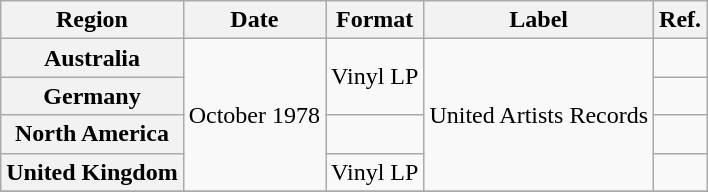<table class="wikitable plainrowheaders">
<tr>
<th scope="col">Region</th>
<th scope="col">Date</th>
<th scope="col">Format</th>
<th scope="col">Label</th>
<th scope="col">Ref.</th>
</tr>
<tr>
<th scope="row">Australia</th>
<td rowspan="4">October 1978</td>
<td rowspan="2">Vinyl LP</td>
<td rowspan="4">United Artists Records</td>
<td></td>
</tr>
<tr>
<th scope="row">Germany</th>
<td></td>
</tr>
<tr>
<th scope="row">North America</th>
<td></td>
<td></td>
</tr>
<tr>
<th scope="row">United Kingdom</th>
<td>Vinyl LP</td>
<td></td>
</tr>
<tr>
</tr>
</table>
